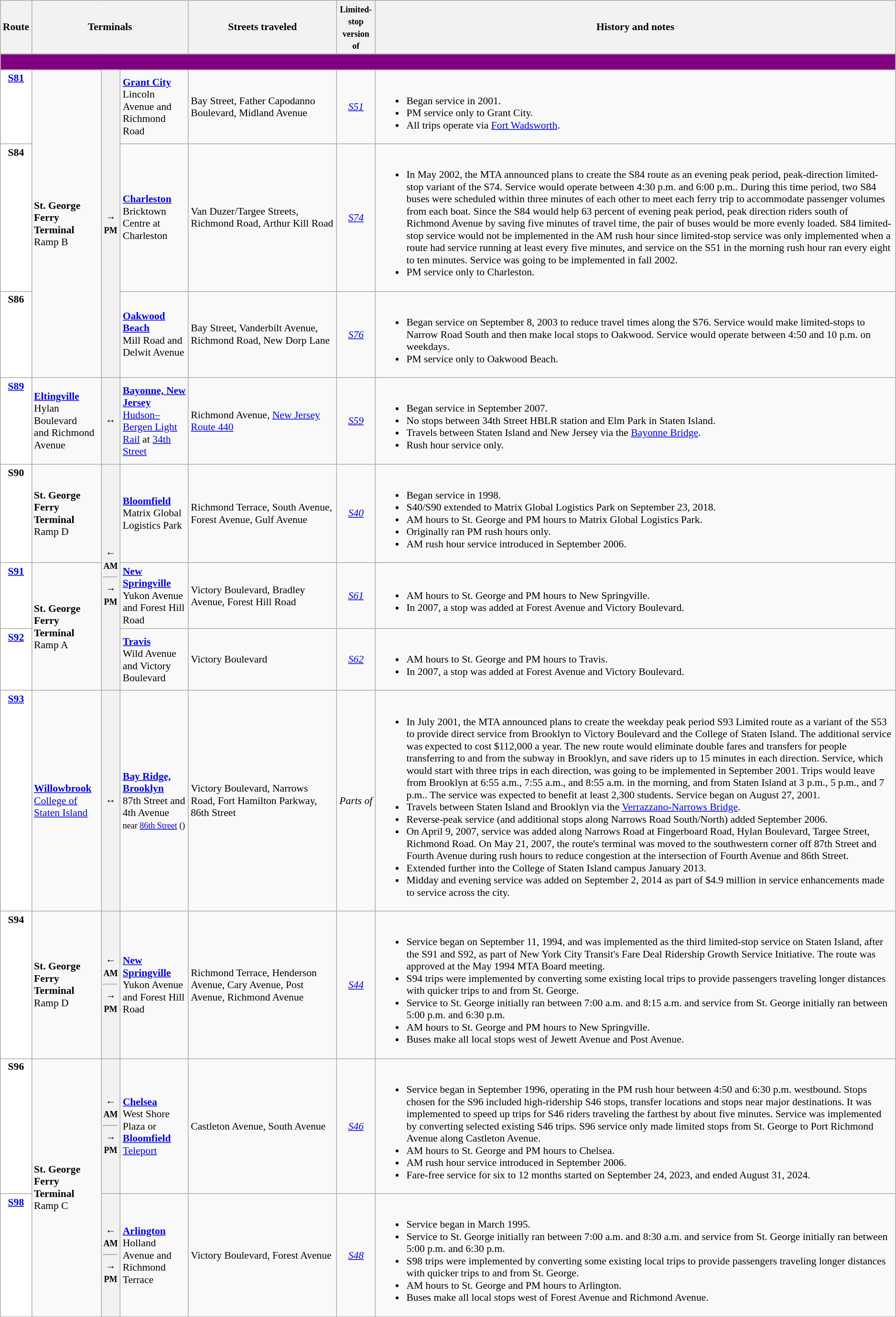<table class=wikitable style="font-size: 90%;" |>
<tr>
<th>Route</th>
<th colspan=3>Terminals</th>
<th width="200px">Streets traveled</th>
<th><div><small>Limited-stop<br>version of</small></div></th>
<th>History and notes</th>
</tr>
<tr>
<td colspan="7" style="background:purple;height: 15px"></td>
</tr>
<tr>
<td style="background:white; color:black" align="center" valign=top><div><strong><a href='#'>S81</a></strong></div></td>
<td rowspan=3><strong>St. George Ferry Terminal</strong><br>Ramp B</td>
<th rowspan="3"><span>→</span><br><small>PM</small></th>
<td><strong><a href='#'>Grant City</a></strong><br>Lincoln Avenue and Richmond Road</td>
<td>Bay Street, Father Capodanno Boulevard, Midland Avenue</td>
<td align="center"><em><a href='#'>S51</a></em></td>
<td><br><ul><li>Began service in 2001.</li><li>PM service only to Grant City.</li><li>All trips operate via <a href='#'>Fort Wadsworth</a>.</li></ul></td>
</tr>
<tr>
<td style="background:white; color:black" align="center" valign=top><div><strong>S84</strong></div></td>
<td><strong><a href='#'>Charleston</a></strong><br>Bricktown Centre at Charleston</td>
<td>Van Duzer/Targee Streets, Richmond Road, Arthur Kill Road</td>
<td align="center"><em><a href='#'>S74</a></em></td>
<td><br><ul><li>In May 2002, the MTA announced plans to create the S84 route as an evening peak period, peak-direction limited-stop variant of the S74. Service would operate between 4:30 p.m. and 6:00 p.m.. During this time period, two S84 buses were scheduled within three minutes of each other to meet each ferry trip to accommodate passenger volumes from each boat. Since the S84 would help 63 percent of evening peak period, peak direction riders south of Richmond Avenue by saving five minutes of travel time, the pair of buses would be more evenly loaded. S84 limited-stop service would not be implemented in the AM rush hour since limited-stop service was only implemented when a route had service running at least every five minutes, and service on the S51 in the morning rush hour ran every eight to ten minutes. Service was going to be implemented in fall 2002.</li><li>PM service only to Charleston.</li></ul></td>
</tr>
<tr>
<td style="background:white; color:black" align="center" valign=top><div><strong>S86</strong></div></td>
<td><strong><a href='#'>Oakwood Beach</a></strong><br>Mill Road and Delwit Avenue</td>
<td>Bay Street, Vanderbilt Avenue, Richmond Road, New Dorp Lane</td>
<td align="center"><em><a href='#'>S76</a></em></td>
<td><br><ul><li>Began service on September 8, 2003 to reduce travel times along the S76. Service would make limited-stops to Narrow Road South and then make local stops to Oakwood. Service would operate between 4:50 and 10 p.m. on weekdays.</li><li>PM service only to Oakwood Beach.</li></ul></td>
</tr>
<tr>
<td style="background:white; color:black" align="center" valign=top><div><strong><a href='#'>S89</a></strong></div></td>
<td><strong><a href='#'>Eltingville</a></strong><br>Hylan Boulevard<br>and Richmond Avenue</td>
<th><div><span>↔</span></div></th>
<td><strong><a href='#'>Bayonne, New Jersey</a></strong><br><a href='#'>Hudson–Bergen Light Rail</a> at <a href='#'>34th Street</a></td>
<td>Richmond Avenue, <a href='#'>New Jersey Route 440</a></td>
<td align="center"><em><a href='#'>S59</a></em></td>
<td><br><ul><li>Began service in September 2007.</li><li>No stops between 34th Street HBLR station and Elm Park in Staten Island.</li><li>Travels between Staten Island and New Jersey via the <a href='#'>Bayonne Bridge</a>.</li><li>Rush hour service only.</li></ul></td>
</tr>
<tr>
<td style="background:white; color:black" align="center" valign=top><div><strong>S90</strong></div></td>
<td><strong>St. George Ferry Terminal</strong><br>Ramp D</td>
<th rowspan="3"><div><span>←</span><br><small>AM</small><hr><span>→</span><br><small>PM</small></div></th>
<td><strong><a href='#'>Bloomfield</a></strong><br>Matrix Global Logistics Park</td>
<td>Richmond Terrace, South Avenue, Forest Avenue, Gulf Avenue</td>
<td align="center"><em><a href='#'>S40</a></em></td>
<td><br><ul><li>Began service in 1998.</li><li>S40/S90 extended to Matrix Global Logistics Park on September 23, 2018.</li><li>AM hours to St. George and PM hours to Matrix Global Logistics Park.</li><li>Originally ran PM rush hours only.</li><li>AM rush hour service introduced in September 2006.</li></ul></td>
</tr>
<tr>
<td style="background:white; color:black" align="center" valign=top><div><strong><a href='#'>S91</a></strong></div></td>
<td rowspan=2><strong>St. George Ferry Terminal</strong><br>Ramp A</td>
<td><strong><a href='#'>New Springville</a></strong><br>Yukon Avenue and Forest Hill Road</td>
<td>Victory Boulevard, Bradley Avenue, Forest Hill Road</td>
<td align="center"><em><a href='#'>S61</a></em></td>
<td><br><ul><li>AM hours to St. George and PM hours to New Springville.</li><li>In 2007, a stop was added at Forest Avenue and Victory Boulevard.</li></ul></td>
</tr>
<tr>
<td style="background:white; color:black" align="center" valign=top><div><strong><a href='#'>S92</a></strong></div></td>
<td><strong><a href='#'>Travis</a></strong><br>Wild Avenue and Victory Boulevard</td>
<td>Victory Boulevard</td>
<td align="center"><em><a href='#'>S62</a></em></td>
<td><br><ul><li>AM hours to St. George and PM hours to Travis.</li><li>In 2007, a stop was added at Forest Avenue and Victory Boulevard.</li></ul></td>
</tr>
<tr>
<td style="background:white; color:black" align="center" valign=top><div><strong><a href='#'>S93</a></strong></div></td>
<td><strong><a href='#'>Willowbrook</a></strong><br><a href='#'>College of Staten Island</a></td>
<th><span>↔</span></th>
<td><strong><a href='#'>Bay Ridge, Brooklyn</a></strong><br>87th Street and 4th Avenue<br><small>near <a href='#'>86th Street</a> ()</small></td>
<td>Victory Boulevard, Narrows Road, Fort Hamilton Parkway, 86th Street</td>
<td align="center"><em>Parts of </em></td>
<td><br><ul><li>In July 2001, the MTA announced plans to create the weekday peak period S93 Limited route as a variant of the S53 to provide direct service from Brooklyn to Victory Boulevard and the College of Staten Island. The additional service was expected to cost $112,000 a year. The new route would eliminate double fares and transfers for people transferring to and from the subway in Brooklyn, and save riders up to 15 minutes in each direction. Service, which would start with three trips in each direction, was going to be implemented in September 2001. Trips would leave from Brooklyn at 6:55 a.m., 7:55 a.m., and 8:55 a.m. in the morning, and from Staten Island at 3 p.m., 5 p.m., and 7 p.m.. The service was expected to benefit at least 2,300 students. Service began on August 27, 2001.</li><li>Travels between Staten Island and Brooklyn via the <a href='#'>Verrazzano-Narrows Bridge</a>.</li><li>Reverse-peak service (and additional stops along Narrows Road South/North) added September 2006.</li><li>On April 9, 2007, service was added along Narrows Road at Fingerboard Road, Hylan Boulevard, Targee Street, Richmond Road. On May 21, 2007, the route's terminal was moved to the southwestern corner off 87th Street and Fourth Avenue during rush hours to reduce congestion at the intersection of Fourth Avenue and 86th Street.</li><li>Extended further into the College of Staten Island campus January 2013.</li><li>Midday and evening service was added on September 2, 2014 as part of $4.9 million in service enhancements made to service across the city.</li></ul></td>
</tr>
<tr>
<td style="background:white; color:black" align="center" valign=top><div><strong>S94</strong></div></td>
<td><strong>St. George Ferry Terminal</strong><br>Ramp D</td>
<th><div><span>←</span><br><small>AM</small><hr><span>→</span><br><small>PM</small></div></th>
<td><strong><a href='#'>New Springville</a></strong><br>Yukon Avenue and Forest Hill Road</td>
<td>Richmond Terrace, Henderson Avenue, Cary Avenue, Post Avenue, Richmond Avenue</td>
<td align="center"><em><a href='#'>S44</a></em></td>
<td><br><ul><li>Service began on September 11, 1994, and was implemented as the third limited-stop service on Staten Island, after the S91 and S92, as part of New York City Transit's Fare Deal Ridership Growth Service Initiative. The route was approved at the May 1994 MTA Board meeting.</li><li>S94 trips were implemented by converting some existing local trips to provide passengers traveling longer distances with quicker trips to and from St. George.</li><li>Service to St. George initially ran between 7:00 a.m. and 8:15 a.m. and service from St. George initially ran between 5:00 p.m. and 6:30 p.m.</li><li>AM hours to St. George and PM hours to New Springville.</li><li>Buses make all local stops west of Jewett Avenue and Post Avenue.</li></ul></td>
</tr>
<tr>
<td style="background:white; color:black" align="center" valign=top><div><strong>S96</strong></div></td>
<td rowspan=2><strong>St. George Ferry Terminal</strong><br>Ramp C</td>
<th><div><span>←</span><br><small>AM</small><hr><span>→</span><br><small>PM</small></div></th>
<td><strong><a href='#'>Chelsea</a></strong><br>West Shore Plaza or <strong><a href='#'>Bloomfield</a></strong><br><a href='#'>Teleport</a></td>
<td>Castleton Avenue, South Avenue</td>
<td align="center"><em><a href='#'>S46</a></em></td>
<td><br><ul><li>Service began in September 1996, operating in the PM rush hour between 4:50 and 6:30 p.m. westbound. Stops chosen for the S96 included high-ridership S46 stops, transfer locations and stops near major destinations. It was implemented to speed up trips for S46 riders traveling the farthest by about five minutes. Service was implemented by converting selected existing S46 trips. S96 service only made limited stops from St. George to Port Richmond Avenue along Castleton Avenue.</li><li>AM hours to St. George and PM hours to Chelsea.</li><li>AM rush hour service introduced in September 2006.</li><li>Fare-free service for six to 12 months started on September 24, 2023, and ended August 31, 2024.</li></ul></td>
</tr>
<tr>
<td style="background:white; color:black" align="center" valign=top><div><strong><a href='#'>S98</a></strong></div></td>
<th><div><span>←</span><br><small>AM</small><hr><span>→</span><br><small>PM</small></div></th>
<td><strong><a href='#'>Arlington</a></strong><br>Holland Avenue and Richmond Terrace</td>
<td>Victory Boulevard, Forest Avenue</td>
<td align="center"><em><a href='#'>S48</a></em></td>
<td><br><ul><li>Service began in March 1995.</li><li>Service to St. George initially ran between 7:00 a.m. and 8:30 a.m. and service from St. George initially ran between 5:00 p.m. and 6:30 p.m.</li><li>S98 trips were implemented by converting some existing local trips to provide passengers traveling longer distances with quicker trips to and from St. George.</li><li>AM hours to St. George and PM hours to Arlington.</li><li>Buses make all local stops west of Forest Avenue and Richmond Avenue.</li></ul></td>
</tr>
<tr>
</tr>
</table>
